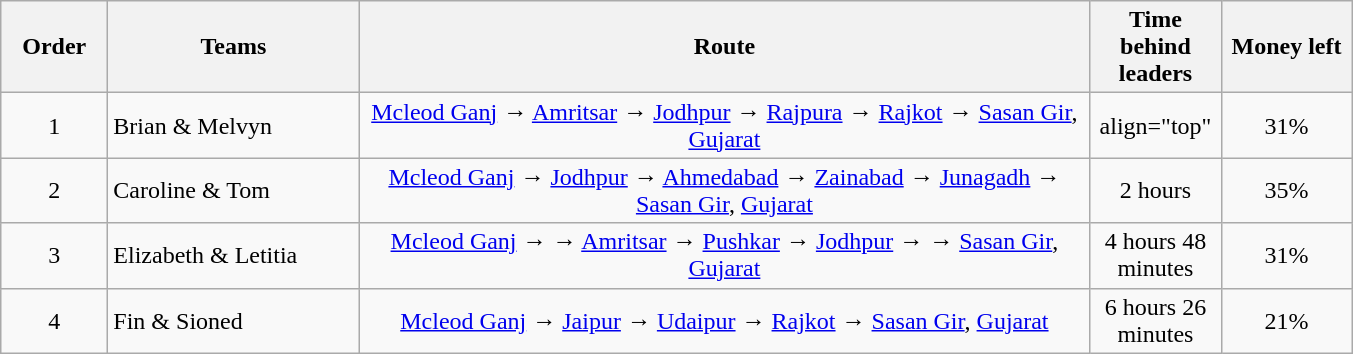<table class="wikitable sortable" style="text-align:center">
<tr>
<th style="width:4em">Order</th>
<th style="width:10em">Teams</th>
<th style="width:30em">Route</th>
<th style="width:5em">Time behind leaders</th>
<th style="width:5em">Money left</th>
</tr>
<tr>
<td>1</td>
<td style="text-align:left">Brian & Melvyn</td>
<td><a href='#'>Mcleod Ganj</a>  → <a href='#'>Amritsar</a>   → <a href='#'>Jodhpur</a>  → <a href='#'>Rajpura</a>   → <a href='#'>Rajkot</a>  → <a href='#'>Sasan Gir</a>, <a href='#'>Gujarat</a></td>
<td>align="top" </td>
<td>31%</td>
</tr>
<tr>
<td>2</td>
<td style="text-align:left">Caroline & Tom</td>
<td><a href='#'>Mcleod Ganj</a>  → <a href='#'>Jodhpur</a>  → <a href='#'>Ahmedabad</a> → <a href='#'>Zainabad</a>   → <a href='#'>Junagadh</a>  → <a href='#'>Sasan Gir</a>, <a href='#'>Gujarat</a></td>
<td>2 hours</td>
<td>35%</td>
</tr>
<tr>
<td>3</td>
<td style="text-align:left">Elizabeth & Letitia</td>
<td><a href='#'>Mcleod Ganj</a>  →  → <a href='#'>Amritsar</a>   → <a href='#'>Pushkar</a>  → <a href='#'>Jodhpur</a>  →  → <a href='#'>Sasan Gir</a>, <a href='#'>Gujarat</a></td>
<td>4 hours 48 minutes</td>
<td>31%</td>
</tr>
<tr>
<td>4</td>
<td style="text-align:left">Fin & Sioned</td>
<td><a href='#'>Mcleod Ganj</a>  → <a href='#'>Jaipur</a>  → <a href='#'>Udaipur</a>   → <a href='#'>Rajkot</a>  → <a href='#'>Sasan Gir</a>, <a href='#'>Gujarat</a></td>
<td>6 hours 26 minutes</td>
<td>21%</td>
</tr>
</table>
